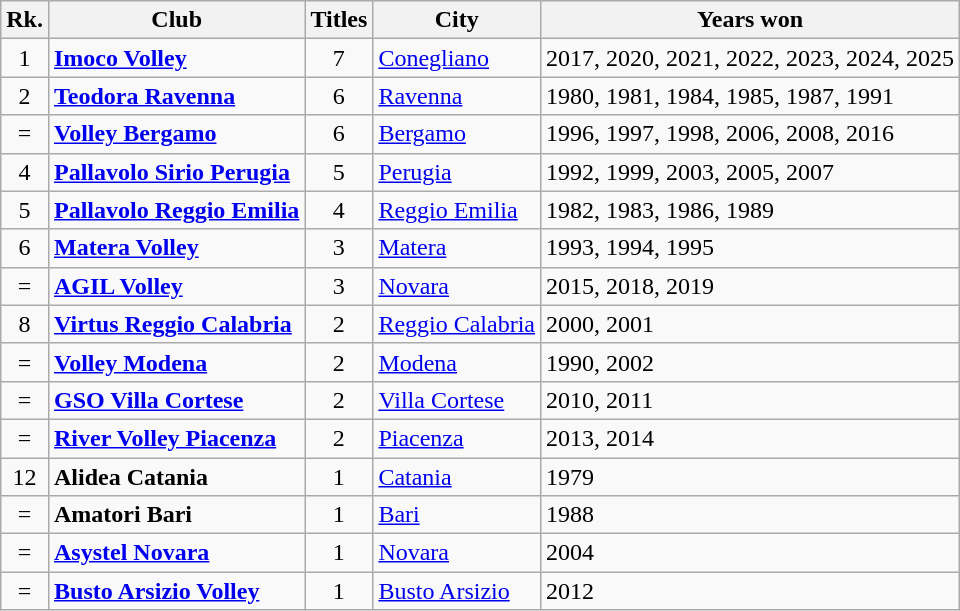<table class="wikitable">
<tr>
<th scope="col">Rk.</th>
<th scope="col">Club</th>
<th scope="col">Titles</th>
<th scope="col">City</th>
<th scope="col">Years won</th>
</tr>
<tr>
<td align="center">1</td>
<td><strong><a href='#'>Imoco Volley</a></strong></td>
<td align="center">7</td>
<td><a href='#'>Conegliano</a></td>
<td>2017, 2020, 2021, 2022, 2023, 2024, 2025</td>
</tr>
<tr>
<td align="center">2</td>
<td><strong><a href='#'>Teodora Ravenna</a></strong></td>
<td align="center">6</td>
<td><a href='#'>Ravenna</a></td>
<td>1980, 1981, 1984, 1985, 1987, 1991</td>
</tr>
<tr>
<td align="center">=</td>
<td><strong><a href='#'>Volley Bergamo</a></strong></td>
<td align="center">6</td>
<td><a href='#'>Bergamo</a></td>
<td>1996, 1997, 1998, 2006, 2008, 2016</td>
</tr>
<tr>
<td align="center">4</td>
<td><strong><a href='#'>Pallavolo Sirio Perugia</a></strong></td>
<td align="center">5</td>
<td><a href='#'>Perugia</a></td>
<td>1992, 1999, 2003, 2005, 2007</td>
</tr>
<tr>
<td align="center">5</td>
<td><strong><a href='#'>Pallavolo Reggio Emilia</a></strong></td>
<td align="center">4</td>
<td><a href='#'>Reggio Emilia</a></td>
<td>1982, 1983, 1986, 1989</td>
</tr>
<tr>
<td align="center">6</td>
<td><strong><a href='#'>Matera Volley</a></strong></td>
<td align="center">3</td>
<td><a href='#'>Matera</a></td>
<td>1993, 1994, 1995</td>
</tr>
<tr>
<td align="center">=</td>
<td><strong><a href='#'>AGIL Volley</a></strong></td>
<td align="center">3</td>
<td><a href='#'>Novara</a></td>
<td>2015, 2018, 2019</td>
</tr>
<tr>
<td align="center">8</td>
<td><strong><a href='#'>Virtus Reggio Calabria</a></strong></td>
<td align="center">2</td>
<td><a href='#'>Reggio Calabria</a></td>
<td>2000, 2001</td>
</tr>
<tr>
<td align="center">=</td>
<td><strong><a href='#'>Volley Modena</a></strong></td>
<td align="center">2</td>
<td><a href='#'>Modena</a></td>
<td>1990,  2002</td>
</tr>
<tr>
<td align="center">=</td>
<td><strong><a href='#'>GSO Villa Cortese</a></strong></td>
<td align="center">2</td>
<td><a href='#'>Villa Cortese</a></td>
<td>2010, 2011</td>
</tr>
<tr>
<td align="center">=</td>
<td><strong><a href='#'>River Volley Piacenza</a></strong></td>
<td align="center">2</td>
<td><a href='#'>Piacenza</a></td>
<td>2013, 2014</td>
</tr>
<tr>
<td align="center">12</td>
<td><strong>Alidea Catania</strong></td>
<td align="center">1</td>
<td><a href='#'>Catania</a></td>
<td>1979</td>
</tr>
<tr>
<td align="center">=</td>
<td><strong>Amatori Bari</strong></td>
<td align="center">1</td>
<td><a href='#'>Bari</a></td>
<td>1988</td>
</tr>
<tr>
<td align="center">=</td>
<td><strong><a href='#'>Asystel Novara</a> </strong></td>
<td align="center">1</td>
<td><a href='#'>Novara</a></td>
<td>2004</td>
</tr>
<tr>
<td align="center">=</td>
<td><strong><a href='#'>Busto Arsizio Volley</a></strong></td>
<td align="center">1</td>
<td><a href='#'>Busto Arsizio</a></td>
<td>2012</td>
</tr>
</table>
